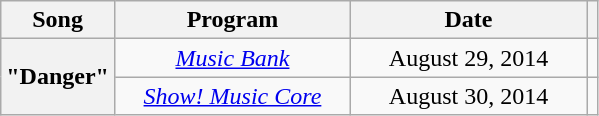<table class="wikitable plainrowheaders" style="text-align:center;">
<tr>
<th scope="col">Song</th>
<th scope="col" style="width:150px;">Program</th>
<th scope="col" style="width:150px;">Date</th>
<th scope="col"></th>
</tr>
<tr>
<th scope="row" rowspan="2">"Danger"</th>
<td><em><a href='#'>Music Bank</a></em></td>
<td>August 29, 2014</td>
<td></td>
</tr>
<tr>
<td><em><a href='#'>Show! Music Core</a></em></td>
<td>August 30, 2014</td>
<td></td>
</tr>
</table>
